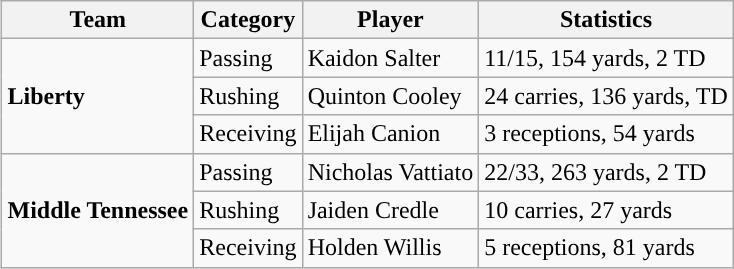<table class="wikitable" style="float: right;">
<tr>
<th>Team</th>
<th>Category</th>
<th>Player</th>
<th>Statistics</th>
</tr>
<tr>
<td rowspan=3><strong>Liberty</strong></td>
<td>Passing</td>
<td>Kaidon Salter</td>
<td>11/15, 154 yards, 2 TD</td>
</tr>
<tr>
<td>Rushing</td>
<td>Quinton Cooley</td>
<td>24 carries, 136 yards, TD</td>
</tr>
<tr>
<td>Receiving</td>
<td>Elijah Canion</td>
<td>3 receptions, 54 yards</td>
</tr>
<tr>
<td rowspan=3><strong>Middle Tennessee</strong></td>
<td>Passing</td>
<td>Nicholas Vattiato</td>
<td>22/33, 263 yards, 2 TD</td>
</tr>
<tr>
<td>Rushing</td>
<td>Jaiden Credle</td>
<td>10 carries, 27 yards</td>
</tr>
<tr>
<td>Receiving</td>
<td>Holden Willis</td>
<td>5 receptions, 81 yards</td>
</tr>
</table>
